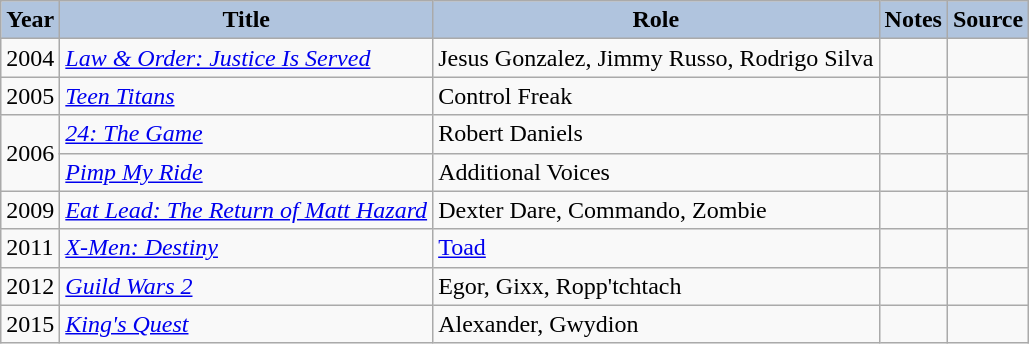<table class="wikitable sortable plainrowheaders" style="width=95%;  font-size: 100%;">
<tr>
<th style="background:#b0c4de;">Year</th>
<th style="background:#b0c4de;">Title</th>
<th style="background:#b0c4de;">Role</th>
<th style="background:#b0c4de;" class="unsortable">Notes</th>
<th style="background:#b0c4de;" class="unsortable">Source</th>
</tr>
<tr>
<td>2004</td>
<td><em><a href='#'>Law & Order: Justice Is Served</a></em></td>
<td>Jesus Gonzalez, Jimmy Russo, Rodrigo Silva</td>
<td></td>
<td></td>
</tr>
<tr>
<td>2005</td>
<td><em><a href='#'>Teen Titans</a></em></td>
<td>Control Freak</td>
<td></td>
<td></td>
</tr>
<tr>
<td rowspan=2>2006</td>
<td><em><a href='#'>24: The Game</a></em></td>
<td>Robert Daniels</td>
<td></td>
<td></td>
</tr>
<tr>
<td><em><a href='#'>Pimp My Ride</a></em></td>
<td>Additional Voices</td>
<td></td>
<td></td>
</tr>
<tr>
<td>2009</td>
<td><em><a href='#'>Eat Lead: The Return of Matt Hazard</a></em></td>
<td>Dexter Dare, Commando, Zombie</td>
<td></td>
<td></td>
</tr>
<tr>
<td>2011</td>
<td><em><a href='#'>X-Men: Destiny</a></em></td>
<td><a href='#'>Toad</a></td>
<td></td>
<td></td>
</tr>
<tr>
<td>2012</td>
<td><em><a href='#'>Guild Wars 2</a></em></td>
<td>Egor, Gixx, Ropp'tchtach</td>
<td></td>
<td></td>
</tr>
<tr>
<td>2015</td>
<td><em><a href='#'>King's Quest</a></em></td>
<td>Alexander, Gwydion</td>
<td></td>
<td></td>
</tr>
</table>
